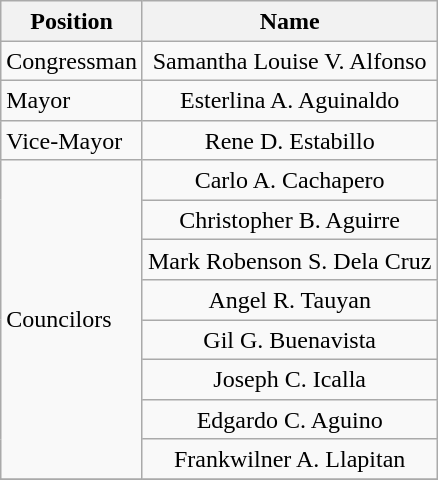<table class="wikitable" style="line-height:1.20em; font-size:100%;">
<tr>
<th>Position</th>
<th>Name</th>
</tr>
<tr>
<td>Congressman</td>
<td style="text-align:center;">Samantha Louise V. Alfonso</td>
</tr>
<tr>
<td>Mayor</td>
<td style="text-align:center;">Esterlina A. Aguinaldo</td>
</tr>
<tr>
<td>Vice-Mayor</td>
<td style="text-align:center;">Rene D. Estabillo</td>
</tr>
<tr>
<td rowspan=8>Councilors</td>
<td style="text-align:center;">Carlo A. Cachapero</td>
</tr>
<tr>
<td style="text-align:center;">Christopher B. Aguirre</td>
</tr>
<tr>
<td style="text-align:center;">Mark Robenson S. Dela Cruz</td>
</tr>
<tr>
<td style="text-align:center;">Angel R. Tauyan</td>
</tr>
<tr>
<td style="text-align:center;">Gil G. Buenavista</td>
</tr>
<tr>
<td style="text-align:center;">Joseph C. Icalla</td>
</tr>
<tr>
<td style="text-align:center;">Edgardo C. Aguino</td>
</tr>
<tr>
<td style="text-align:center;">Frankwilner A. Llapitan</td>
</tr>
<tr>
</tr>
</table>
